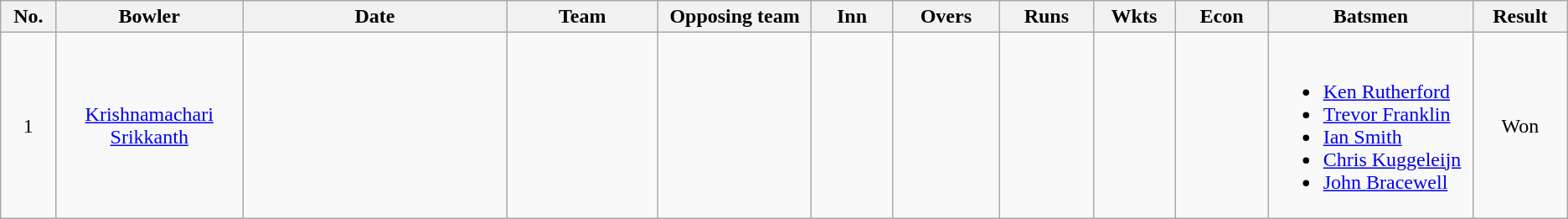<table class="wikitable sortable" style="font-size: 100%">
<tr align=center>
<th scope="col" width="38">No.</th>
<th scope="col" width="145">Bowler</th>
<th scope="col" width="220">Date</th>
<th scope="col" width="120">Team</th>
<th scope="col" width="120">Opposing team</th>
<th scope="col" width="60">Inn</th>
<th scope="col" width="82">Overs</th>
<th scope="col" width="70">Runs</th>
<th scope="col" width="60">Wkts</th>
<th scope="col" width="70">Econ</th>
<th scope="col" width="160" class="unsortable">Batsmen</th>
<th scope="col" width="70">Result</th>
</tr>
<tr align="center">
<td scope="row">1</td>
<td><a href='#'>Krishnamachari Srikkanth</a> </td>
<td></td>
<td></td>
<td></td>
<td></td>
<td></td>
<td></td>
<td></td>
<td></td>
<td align=left><br><ul><li><a href='#'>Ken Rutherford</a></li><li><a href='#'>Trevor Franklin</a></li><li><a href='#'>Ian Smith</a></li><li><a href='#'>Chris Kuggeleijn</a></li><li><a href='#'>John Bracewell</a></li></ul></td>
<td>Won </td>
</tr>
</table>
